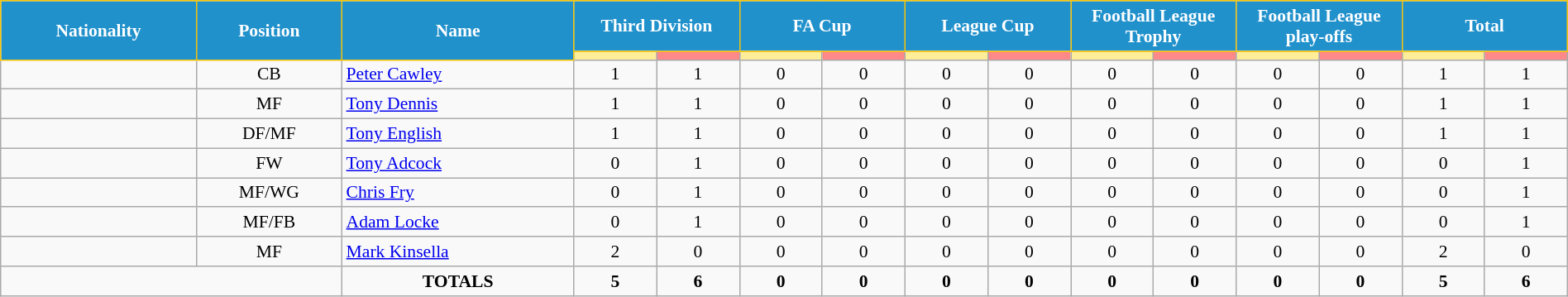<table class="wikitable" style="text-align:center; font-size:90%; width:100%;">
<tr>
<th rowspan="2" style="background:#2191CC; color:white; border:1px solid #F7C408; text-align:center;">Nationality</th>
<th rowspan="2" style="background:#2191CC; color:white; border:1px solid #F7C408; text-align:center;">Position</th>
<th rowspan="2" style="background:#2191CC; color:white; border:1px solid #F7C408; text-align:center;">Name</th>
<th colspan="2" style="background:#2191CC; color:white; border:1px solid #F7C408; text-align:center;">Third Division</th>
<th colspan="2" style="background:#2191CC; color:white; border:1px solid #F7C408; text-align:center;">FA Cup</th>
<th colspan="2" style="background:#2191CC; color:white; border:1px solid #F7C408; text-align:center;">League Cup</th>
<th colspan="2" style="background:#2191CC; color:white; border:1px solid #F7C408; text-align:center;">Football League Trophy</th>
<th colspan="2" style="background:#2191CC; color:white; border:1px solid #F7C408; text-align:center;">Football League play-offs</th>
<th colspan="2" style="background:#2191CC; color:white; border:1px solid #F7C408; text-align:center;">Total</th>
</tr>
<tr>
<th width=60 style="background: #FFEE99"></th>
<th width=60 style="background: #FF8888"></th>
<th width=60 style="background: #FFEE99"></th>
<th width=60 style="background: #FF8888"></th>
<th width=60 style="background: #FFEE99"></th>
<th width=60 style="background: #FF8888"></th>
<th width=60 style="background: #FFEE99"></th>
<th width=60 style="background: #FF8888"></th>
<th width=60 style="background: #FFEE99"></th>
<th width=60 style="background: #FF8888"></th>
<th width=60 style="background: #FFEE99"></th>
<th width=60 style="background: #FF8888"></th>
</tr>
<tr>
<td></td>
<td>CB</td>
<td align="left"><a href='#'>Peter Cawley</a></td>
<td>1</td>
<td>1</td>
<td>0</td>
<td>0</td>
<td>0</td>
<td>0</td>
<td>0</td>
<td>0</td>
<td>0</td>
<td>0</td>
<td>1</td>
<td>1</td>
</tr>
<tr>
<td></td>
<td>MF</td>
<td align="left"><a href='#'>Tony Dennis</a></td>
<td>1</td>
<td>1</td>
<td>0</td>
<td>0</td>
<td>0</td>
<td>0</td>
<td>0</td>
<td>0</td>
<td>0</td>
<td>0</td>
<td>1</td>
<td>1</td>
</tr>
<tr>
<td></td>
<td>DF/MF</td>
<td align="left"><a href='#'>Tony English</a></td>
<td>1</td>
<td>1</td>
<td>0</td>
<td>0</td>
<td>0</td>
<td>0</td>
<td>0</td>
<td>0</td>
<td>0</td>
<td>0</td>
<td>1</td>
<td>1</td>
</tr>
<tr>
<td></td>
<td>FW</td>
<td align="left"><a href='#'>Tony Adcock</a></td>
<td>0</td>
<td>1</td>
<td>0</td>
<td>0</td>
<td>0</td>
<td>0</td>
<td>0</td>
<td>0</td>
<td>0</td>
<td>0</td>
<td>0</td>
<td>1</td>
</tr>
<tr>
<td></td>
<td>MF/WG</td>
<td align="left"><a href='#'>Chris Fry</a></td>
<td>0</td>
<td>1</td>
<td>0</td>
<td>0</td>
<td>0</td>
<td>0</td>
<td>0</td>
<td>0</td>
<td>0</td>
<td>0</td>
<td>0</td>
<td>1</td>
</tr>
<tr>
<td></td>
<td>MF/FB</td>
<td align="left"><a href='#'>Adam Locke</a></td>
<td>0</td>
<td>1</td>
<td>0</td>
<td>0</td>
<td>0</td>
<td>0</td>
<td>0</td>
<td>0</td>
<td>0</td>
<td>0</td>
<td>0</td>
<td>1</td>
</tr>
<tr>
<td></td>
<td>MF</td>
<td align="left"><a href='#'>Mark Kinsella</a></td>
<td>2</td>
<td>0</td>
<td>0</td>
<td>0</td>
<td>0</td>
<td>0</td>
<td>0</td>
<td>0</td>
<td>0</td>
<td>0</td>
<td>2</td>
<td>0</td>
</tr>
<tr>
<td colspan="2"></td>
<td><strong>TOTALS</strong></td>
<td><strong>5</strong></td>
<td><strong>6</strong></td>
<td><strong>0</strong></td>
<td><strong>0</strong></td>
<td><strong>0</strong></td>
<td><strong>0</strong></td>
<td><strong>0</strong></td>
<td><strong>0</strong></td>
<td><strong>0</strong></td>
<td><strong>0</strong></td>
<td><strong>5</strong></td>
<td><strong>6</strong></td>
</tr>
</table>
